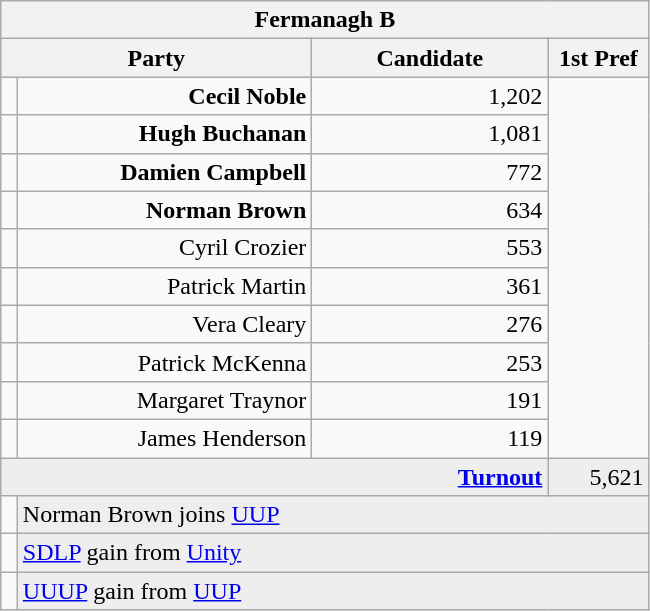<table class="wikitable">
<tr>
<th colspan="4" align="center">Fermanagh B</th>
</tr>
<tr>
<th colspan="2" align="center" width=200>Party</th>
<th width=150>Candidate</th>
<th width=60>1st Pref</th>
</tr>
<tr>
<td></td>
<td align="right"><strong>Cecil Noble</strong></td>
<td align="right">1,202</td>
</tr>
<tr>
<td></td>
<td align="right"><strong>Hugh Buchanan</strong></td>
<td align="right">1,081</td>
</tr>
<tr>
<td></td>
<td align="right"><strong>Damien Campbell</strong></td>
<td align="right">772</td>
</tr>
<tr>
<td></td>
<td align="right"><strong>Norman Brown</strong></td>
<td align="right">634</td>
</tr>
<tr>
<td></td>
<td align="right">Cyril Crozier</td>
<td align="right">553</td>
</tr>
<tr>
<td></td>
<td align="right">Patrick Martin</td>
<td align="right">361</td>
</tr>
<tr>
<td></td>
<td align="right">Vera Cleary</td>
<td align="right">276</td>
</tr>
<tr>
<td></td>
<td align="right">Patrick McKenna</td>
<td align="right">253</td>
</tr>
<tr>
<td></td>
<td align="right">Margaret Traynor</td>
<td align="right">191</td>
</tr>
<tr>
<td></td>
<td align="right">James Henderson</td>
<td align="right">119</td>
</tr>
<tr bgcolor="EEEEEE">
<td colspan=3 align="right"><strong><a href='#'>Turnout</a></strong></td>
<td align="right">5,621</td>
</tr>
<tr>
<td bgcolor=></td>
<td colspan=3 bgcolor="EEEEEE">Norman Brown joins <a href='#'>UUP</a></td>
</tr>
<tr>
<td bgcolor=></td>
<td colspan=3 bgcolor="EEEEEE"><a href='#'>SDLP</a> gain from <a href='#'>Unity</a></td>
</tr>
<tr>
<td bgcolor=></td>
<td colspan=3 bgcolor="EEEEEE"><a href='#'>UUUP</a> gain from <a href='#'>UUP</a></td>
</tr>
</table>
